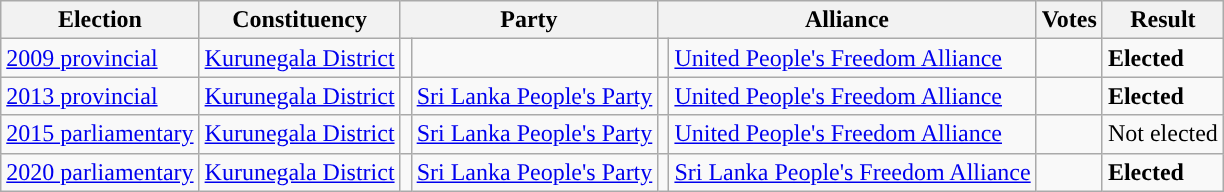<table class="wikitable" style="text-align:left;">
<tr>
<th scope=col>Election</th>
<th scope=col>Constituency</th>
<th scope=col colspan="2">Party</th>
<th scope=col colspan="2">Alliance</th>
<th scope=col>Votes</th>
<th scope=col>Result</th>
</tr>
<tr>
<td><a href='#'>2009 provincial</a></td>
<td><a href='#'>Kurunegala District</a></td>
<td></td>
<td></td>
<td style="background:"></td>
<td><a href='#'>United People's Freedom Alliance</a></td>
<td align=right></td>
<td><strong>Elected</strong></td>
</tr>
<tr>
<td><a href='#'>2013 provincial</a></td>
<td><a href='#'>Kurunegala District</a></td>
<td style="background:"></td>
<td><a href='#'>Sri Lanka People's Party</a></td>
<td style="background:"></td>
<td><a href='#'>United People's Freedom Alliance</a></td>
<td align=right></td>
<td><strong>Elected</strong></td>
</tr>
<tr>
<td><a href='#'>2015 parliamentary</a></td>
<td><a href='#'>Kurunegala District</a></td>
<td style="background:"></td>
<td><a href='#'>Sri Lanka People's Party</a></td>
<td style="background:"></td>
<td><a href='#'>United People's Freedom Alliance</a></td>
<td align=right></td>
<td>Not elected</td>
</tr>
<tr>
<td><a href='#'>2020 parliamentary</a></td>
<td><a href='#'>Kurunegala District</a></td>
<td style="background:"></td>
<td><a href='#'>Sri Lanka People's Party</a></td>
<td style="background:"></td>
<td><a href='#'>Sri Lanka People's Freedom Alliance</a></td>
<td align=right></td>
<td><strong>Elected</strong></td>
</tr>
</table>
